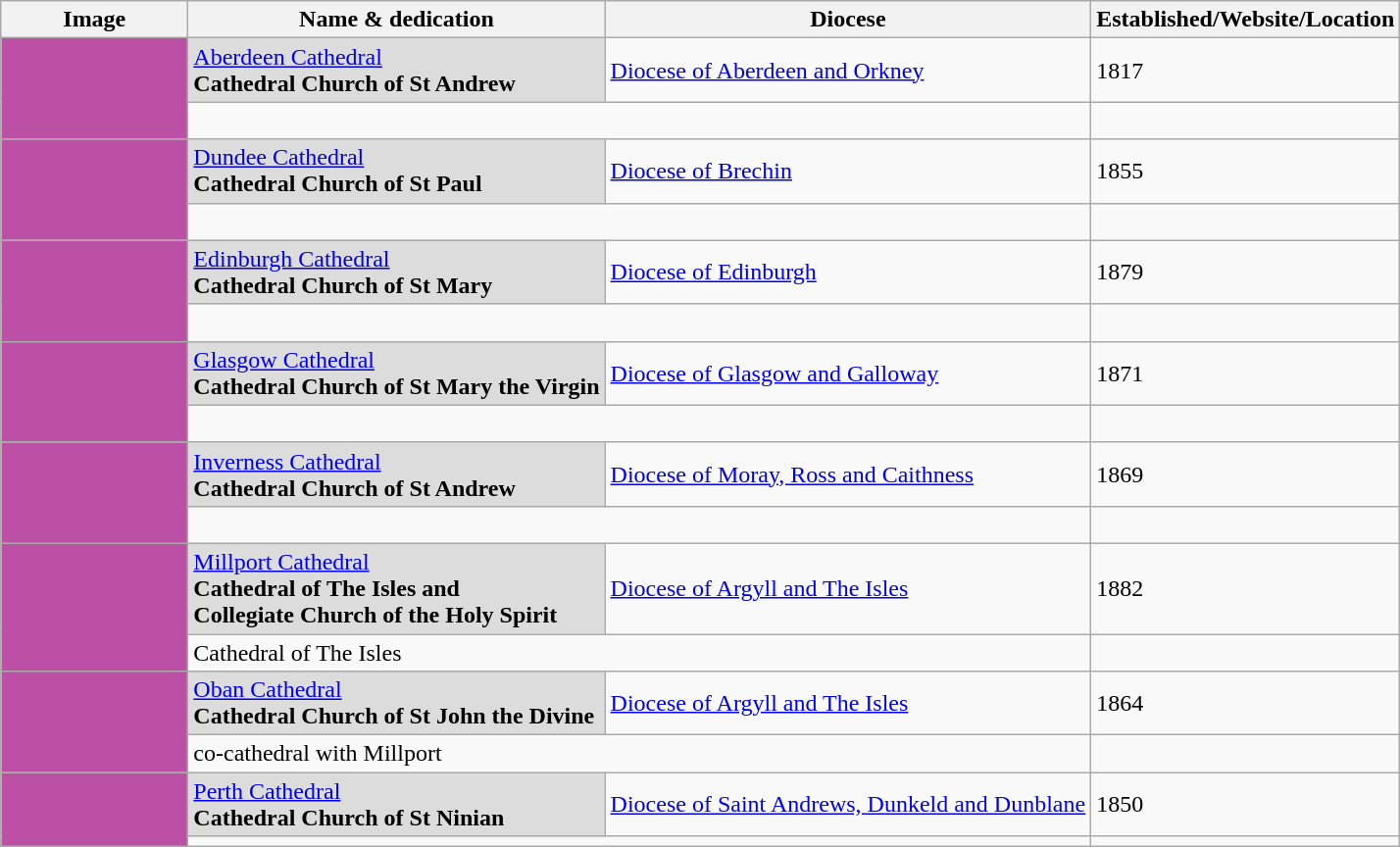<table class="wikitable">
<tr>
<th>Image</th>
<th>Name & dedication</th>
<th>Diocese</th>
<th>Established/Website/Location</th>
</tr>
<tr>
<td rowspan="2" bgcolor="#BC50A5" width="120" align="center"></td>
<td bgcolor="Gainsboro"><a href='#'>Aberdeen Cathedral</a><br><strong>Cathedral Church of St Andrew</strong></td>
<td><a href='#'>Diocese of Aberdeen and Orkney</a></td>
<td>1817</td>
</tr>
<tr>
<td colspan="2"></td>
<td><br></td>
</tr>
<tr>
<td rowspan="2" bgcolor="#BC50A5" align="center"></td>
<td bgcolor="Gainsboro"><a href='#'>Dundee Cathedral</a><br><strong>Cathedral Church of St Paul</strong></td>
<td><a href='#'>Diocese of Brechin</a></td>
<td>1855</td>
</tr>
<tr>
<td colspan="2"></td>
<td><br></td>
</tr>
<tr>
<td rowspan="2" bgcolor="#BC50A5" align="center"></td>
<td bgcolor="Gainsboro"><a href='#'>Edinburgh Cathedral</a><br><strong>Cathedral Church of St Mary</strong></td>
<td><a href='#'>Diocese of Edinburgh</a></td>
<td>1879</td>
</tr>
<tr>
<td colspan="2"></td>
<td><br></td>
</tr>
<tr>
<td rowspan="2" bgcolor="#BC50A5" align="center"></td>
<td bgcolor="Gainsboro"><a href='#'>Glasgow Cathedral</a><br><strong>Cathedral Church of St Mary the Virgin</strong></td>
<td><a href='#'>Diocese of Glasgow and Galloway</a></td>
<td>1871</td>
</tr>
<tr>
<td colspan="2"></td>
<td><br></td>
</tr>
<tr>
<td rowspan="2" bgcolor="#BC50A5" align="center"></td>
<td bgcolor="Gainsboro"><a href='#'>Inverness Cathedral</a><br><strong>Cathedral Church of St Andrew</strong></td>
<td><a href='#'>Diocese of Moray, Ross and Caithness</a></td>
<td>1869</td>
</tr>
<tr>
<td colspan="2"></td>
<td><br></td>
</tr>
<tr>
<td rowspan="2" bgcolor="#BC50A5" align="center"></td>
<td bgcolor="Gainsboro"><a href='#'>Millport Cathedral</a><br><strong>Cathedral of The Isles and<br> Collegiate Church of the Holy Spirit</strong></td>
<td><a href='#'>Diocese of Argyll and The Isles</a></td>
<td>1882</td>
</tr>
<tr>
<td colspan="2">Cathedral of The Isles</td>
<td><br></td>
</tr>
<tr>
<td rowspan="2" bgcolor="#BC50A5" align="center"></td>
<td bgcolor="Gainsboro"><a href='#'>Oban Cathedral</a><br><strong>Cathedral Church of St John the Divine</strong></td>
<td><a href='#'>Diocese of Argyll and The Isles</a></td>
<td>1864</td>
</tr>
<tr>
<td colspan="2">co-cathedral with Millport</td>
<td></td>
</tr>
<tr>
<td rowspan="2" bgcolor="#BC50A5" align="center"></td>
<td bgcolor="Gainsboro"><a href='#'>Perth Cathedral</a><br><strong>Cathedral Church of St Ninian</strong></td>
<td><a href='#'>Diocese of Saint Andrews, Dunkeld and Dunblane</a></td>
<td>1850</td>
</tr>
<tr>
<td colspan="2"></td>
<td></td>
</tr>
</table>
